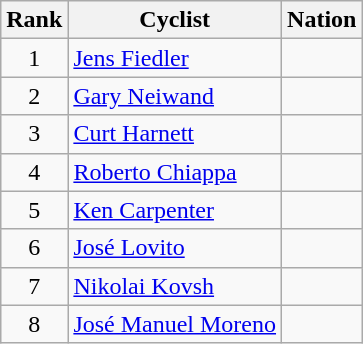<table class="wikitable sortable" style="text-align:center">
<tr>
<th>Rank</th>
<th>Cyclist</th>
<th>Nation</th>
</tr>
<tr>
<td>1</td>
<td align=left><a href='#'>Jens Fiedler</a></td>
<td align=left></td>
</tr>
<tr>
<td>2</td>
<td align=left><a href='#'>Gary Neiwand</a></td>
<td align=left></td>
</tr>
<tr>
<td>3</td>
<td align=left><a href='#'>Curt Harnett</a></td>
<td align=left></td>
</tr>
<tr>
<td>4</td>
<td align=left><a href='#'>Roberto Chiappa</a></td>
<td align=left></td>
</tr>
<tr>
<td>5</td>
<td align=left><a href='#'>Ken Carpenter</a></td>
<td align=left></td>
</tr>
<tr>
<td>6</td>
<td align=left><a href='#'>José Lovito</a></td>
<td align=left></td>
</tr>
<tr>
<td>7</td>
<td align=left><a href='#'>Nikolai Kovsh</a></td>
<td align=left></td>
</tr>
<tr>
<td>8</td>
<td align=left><a href='#'>José Manuel Moreno</a></td>
<td align=left></td>
</tr>
</table>
